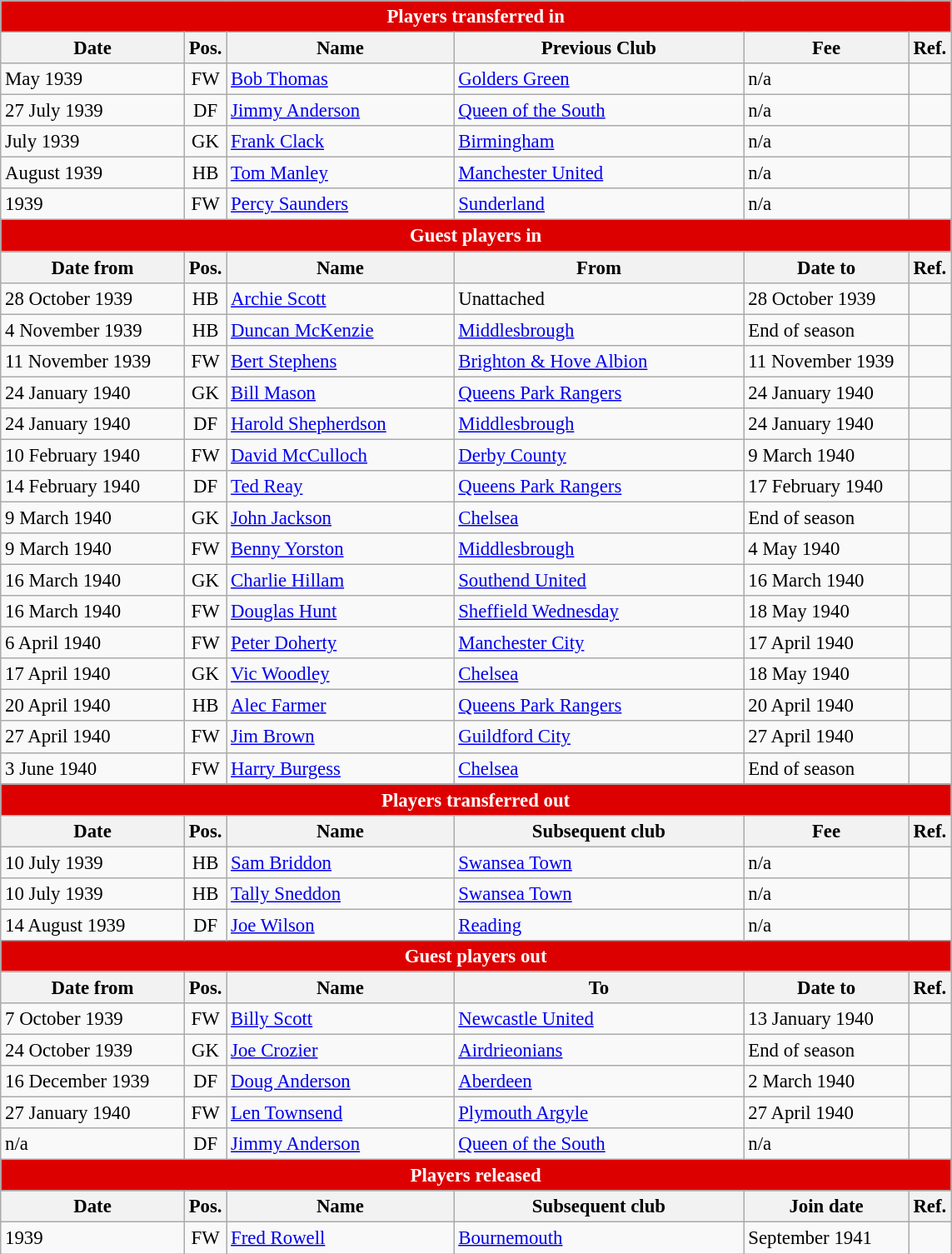<table style="font-size:95%;" class="wikitable">
<tr>
<th style="background:#d00; color:white; text-align:center;" colspan="6">Players transferred in</th>
</tr>
<tr>
<th style="width:140px;">Date</th>
<th style="width:25px;">Pos.</th>
<th style="width:175px;">Name</th>
<th style="width:225px;">Previous Club</th>
<th style="width:125px;">Fee</th>
<th style="width:25px;">Ref.</th>
</tr>
<tr>
<td>May 1939</td>
<td style="text-align:center;">FW</td>
<td> <a href='#'>Bob Thomas</a></td>
<td> <a href='#'>Golders Green</a></td>
<td>n/a</td>
<td></td>
</tr>
<tr>
<td>27 July 1939</td>
<td style="text-align:center;">DF</td>
<td> <a href='#'>Jimmy Anderson</a></td>
<td> <a href='#'>Queen of the South</a></td>
<td>n/a</td>
<td></td>
</tr>
<tr>
<td>July 1939</td>
<td style="text-align:center;">GK</td>
<td> <a href='#'>Frank Clack</a></td>
<td> <a href='#'>Birmingham</a></td>
<td>n/a</td>
<td></td>
</tr>
<tr>
<td>August 1939</td>
<td style="text-align:center;">HB</td>
<td> <a href='#'>Tom Manley</a></td>
<td> <a href='#'>Manchester United</a></td>
<td>n/a</td>
<td></td>
</tr>
<tr>
<td>1939</td>
<td style="text-align:center;">FW</td>
<td> <a href='#'>Percy Saunders</a></td>
<td> <a href='#'>Sunderland</a></td>
<td>n/a</td>
<td></td>
</tr>
<tr>
<th style="background:#d00; color:white; text-align:center;" colspan="6">Guest players in</th>
</tr>
<tr>
<th>Date from</th>
<th>Pos.</th>
<th>Name</th>
<th>From</th>
<th>Date to</th>
<th>Ref.</th>
</tr>
<tr>
<td>28 October 1939</td>
<td style="text-align:center;">HB</td>
<td> <a href='#'>Archie Scott</a></td>
<td>Unattached</td>
<td>28 October 1939</td>
<td></td>
</tr>
<tr>
<td>4 November 1939</td>
<td style="text-align:center;">HB</td>
<td> <a href='#'>Duncan McKenzie</a></td>
<td> <a href='#'>Middlesbrough</a></td>
<td>End of season</td>
<td></td>
</tr>
<tr>
<td>11 November 1939</td>
<td style="text-align:center;">FW</td>
<td> <a href='#'>Bert Stephens</a></td>
<td> <a href='#'>Brighton & Hove Albion</a></td>
<td>11 November 1939</td>
<td></td>
</tr>
<tr>
<td>24 January 1940</td>
<td style="text-align:center;">GK</td>
<td> <a href='#'>Bill Mason</a></td>
<td> <a href='#'>Queens Park Rangers</a></td>
<td>24 January 1940</td>
<td></td>
</tr>
<tr>
<td>24 January 1940</td>
<td style="text-align:center;">DF</td>
<td> <a href='#'>Harold Shepherdson</a></td>
<td> <a href='#'>Middlesbrough</a></td>
<td>24 January 1940</td>
<td></td>
</tr>
<tr>
<td>10 February 1940</td>
<td style="text-align:center;">FW</td>
<td> <a href='#'>David McCulloch</a></td>
<td> <a href='#'>Derby County</a></td>
<td>9 March 1940</td>
<td></td>
</tr>
<tr>
<td>14 February 1940</td>
<td style="text-align:center;">DF</td>
<td> <a href='#'>Ted Reay</a></td>
<td> <a href='#'>Queens Park Rangers</a></td>
<td>17 February 1940</td>
<td></td>
</tr>
<tr>
<td>9 March 1940</td>
<td style="text-align:center;">GK</td>
<td> <a href='#'>John Jackson</a></td>
<td> <a href='#'>Chelsea</a></td>
<td>End of season</td>
<td></td>
</tr>
<tr>
<td>9 March 1940</td>
<td style="text-align:center;">FW</td>
<td> <a href='#'>Benny Yorston</a></td>
<td> <a href='#'>Middlesbrough</a></td>
<td>4 May 1940</td>
<td></td>
</tr>
<tr>
<td>16 March 1940</td>
<td style="text-align:center;">GK</td>
<td> <a href='#'>Charlie Hillam</a></td>
<td> <a href='#'>Southend United</a></td>
<td>16 March 1940</td>
<td></td>
</tr>
<tr>
<td>16 March 1940</td>
<td style="text-align:center;">FW</td>
<td> <a href='#'>Douglas Hunt</a></td>
<td> <a href='#'>Sheffield Wednesday</a></td>
<td>18 May 1940</td>
<td></td>
</tr>
<tr>
<td>6 April 1940</td>
<td style="text-align:center;">FW</td>
<td> <a href='#'>Peter Doherty</a></td>
<td> <a href='#'>Manchester City</a></td>
<td>17 April 1940</td>
<td></td>
</tr>
<tr>
<td>17 April 1940</td>
<td style="text-align:center;">GK</td>
<td> <a href='#'>Vic Woodley</a></td>
<td> <a href='#'>Chelsea</a></td>
<td>18 May 1940</td>
<td></td>
</tr>
<tr>
<td>20 April 1940</td>
<td style="text-align:center;">HB</td>
<td> <a href='#'>Alec Farmer</a></td>
<td> <a href='#'>Queens Park Rangers</a></td>
<td>20 April 1940</td>
<td></td>
</tr>
<tr>
<td>27 April 1940</td>
<td style="text-align:center;">FW</td>
<td> <a href='#'>Jim Brown</a></td>
<td> <a href='#'>Guildford City</a></td>
<td>27 April 1940</td>
<td></td>
</tr>
<tr>
<td>3 June 1940</td>
<td style="text-align:center;">FW</td>
<td> <a href='#'>Harry Burgess</a></td>
<td> <a href='#'>Chelsea</a></td>
<td>End of season</td>
<td></td>
</tr>
<tr>
<th style="background:#d00; color:white; text-align:center;" colspan="6">Players transferred out</th>
</tr>
<tr>
<th>Date</th>
<th>Pos.</th>
<th>Name</th>
<th>Subsequent club</th>
<th>Fee</th>
<th>Ref.</th>
</tr>
<tr>
<td>10 July 1939</td>
<td style="text-align:center;">HB</td>
<td> <a href='#'>Sam Briddon</a></td>
<td> <a href='#'>Swansea Town</a></td>
<td>n/a</td>
<td></td>
</tr>
<tr>
<td>10 July 1939</td>
<td style="text-align:center;">HB</td>
<td> <a href='#'>Tally Sneddon</a></td>
<td> <a href='#'>Swansea Town</a></td>
<td>n/a</td>
<td></td>
</tr>
<tr>
<td>14 August 1939</td>
<td style="text-align:center;">DF</td>
<td> <a href='#'>Joe Wilson</a></td>
<td> <a href='#'>Reading</a></td>
<td>n/a</td>
<td></td>
</tr>
<tr>
<th style="background:#d00; color:white; text-align:center;" colspan="6">Guest players out</th>
</tr>
<tr>
<th style="width:140px;">Date from</th>
<th style="width:25px;">Pos.</th>
<th style="width:175px;">Name</th>
<th style="width:225px;">To</th>
<th style="width:125px;">Date to</th>
<th style="width:25px;">Ref.</th>
</tr>
<tr>
<td>7 October 1939</td>
<td style="text-align:center;">FW</td>
<td> <a href='#'>Billy Scott</a></td>
<td> <a href='#'>Newcastle United</a></td>
<td>13 January 1940</td>
<td></td>
</tr>
<tr>
<td>24 October 1939</td>
<td style="text-align:center;">GK</td>
<td> <a href='#'>Joe Crozier</a></td>
<td> <a href='#'>Airdrieonians</a></td>
<td>End of season</td>
<td></td>
</tr>
<tr>
<td>16 December 1939</td>
<td style="text-align:center;">DF</td>
<td> <a href='#'>Doug Anderson</a></td>
<td> <a href='#'>Aberdeen</a></td>
<td>2 March 1940</td>
<td></td>
</tr>
<tr>
<td>27 January 1940</td>
<td style="text-align:center;">FW</td>
<td> <a href='#'>Len Townsend</a></td>
<td> <a href='#'>Plymouth Argyle</a></td>
<td>27 April 1940</td>
<td></td>
</tr>
<tr>
<td>n/a</td>
<td style="text-align:center;">DF</td>
<td> <a href='#'>Jimmy Anderson</a></td>
<td> <a href='#'>Queen of the South</a></td>
<td>n/a</td>
<td></td>
</tr>
<tr>
<th style="background:#d00; color:white; text-align:center;" colspan="6">Players released</th>
</tr>
<tr>
<th>Date</th>
<th>Pos.</th>
<th>Name</th>
<th>Subsequent club</th>
<th>Join date</th>
<th>Ref.</th>
</tr>
<tr>
<td>1939</td>
<td style="text-align:center;">FW</td>
<td> <a href='#'>Fred Rowell</a></td>
<td> <a href='#'>Bournemouth</a></td>
<td>September 1941</td>
<td></td>
</tr>
</table>
